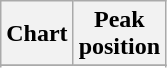<table class="wikitable plainrowheaders sortable" style="text-align:center;" border="1">
<tr>
<th scope="col">Chart</th>
<th scope="col">Peak<br>position</th>
</tr>
<tr>
</tr>
<tr>
</tr>
</table>
